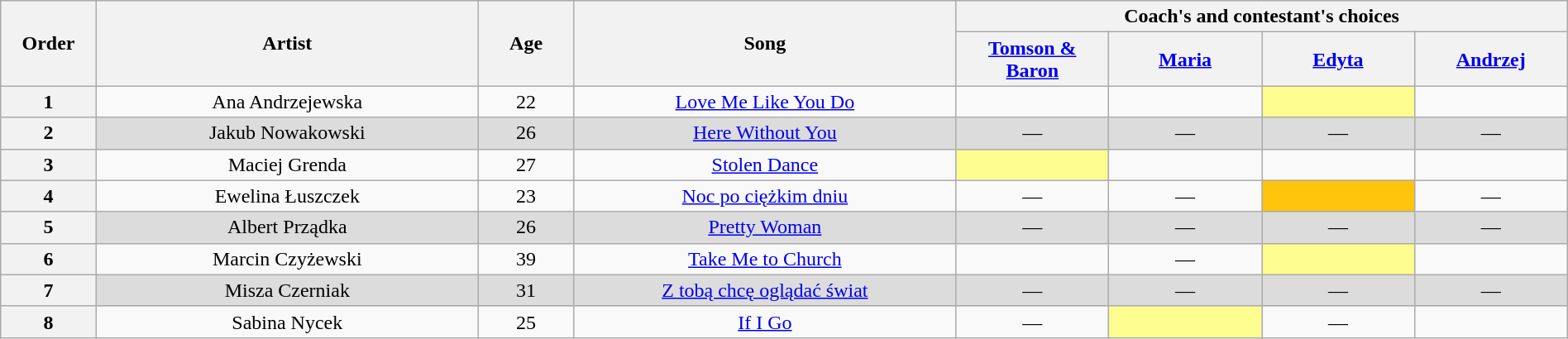<table class="wikitable" style="text-align:center; width:100%;">
<tr>
<th scope="col" rowspan="2" style="width:05%;">Order</th>
<th scope="col" rowspan="2" style="width:20%;">Artist</th>
<th scope="col" rowspan="2" style="width:05%;">Age</th>
<th scope="col" rowspan="2" style="width:20%;">Song</th>
<th scope="col" colspan="4" style="width:32%;">Coach's and contestant's choices</th>
</tr>
<tr>
<th style="width:08%;"><a href='#'>Tomson & Baron</a></th>
<th style="width:08%;"><a href='#'>Maria</a></th>
<th style="width:08%;"><a href='#'>Edyta</a></th>
<th style="width:08%;"><a href='#'>Andrzej</a></th>
</tr>
<tr>
<th>1</th>
<td>Ana Andrzejewska</td>
<td>22</td>
<td><a href='#'>Love Me Like You Do</a></td>
<td><strong></strong></td>
<td><strong></strong></td>
<td style="background:#fdfc8f;"><strong></strong></td>
<td><strong></strong></td>
</tr>
<tr>
<th>2</th>
<td style="background:#DCDCDC;">Jakub Nowakowski</td>
<td style="background:#DCDCDC;">26</td>
<td style="background:#DCDCDC;"><a href='#'>Here Without You</a></td>
<td style="background:#DCDCDC;">—</td>
<td style="background:#DCDCDC;">—</td>
<td style="background:#DCDCDC;">—</td>
<td style="background:#DCDCDC;">—</td>
</tr>
<tr>
<th>3</th>
<td>Maciej Grenda</td>
<td>27</td>
<td><a href='#'>Stolen Dance</a></td>
<td style="background:#fdfc8f;"><strong></strong></td>
<td><strong></strong></td>
<td><strong></strong></td>
<td><strong></strong></td>
</tr>
<tr>
<th>4</th>
<td>Ewelina Łuszczek</td>
<td>23</td>
<td><a href='#'>Noc po ciężkim dniu</a></td>
<td>—</td>
<td>—</td>
<td style="background:#FFC40C;"><strong></strong></td>
<td>—</td>
</tr>
<tr>
<th>5</th>
<td style="background:#DCDCDC;">Albert Prządka</td>
<td style="background:#DCDCDC;">26</td>
<td style="background:#DCDCDC;"><a href='#'>Pretty Woman</a></td>
<td style="background:#DCDCDC;">—</td>
<td style="background:#DCDCDC;">—</td>
<td style="background:#DCDCDC;">—</td>
<td style="background:#DCDCDC;">—</td>
</tr>
<tr>
<th>6</th>
<td>Marcin Czyżewski</td>
<td>39</td>
<td><a href='#'>Take Me to Church</a></td>
<td><strong></strong></td>
<td>—</td>
<td style="background:#fdfc8f;"><strong></strong></td>
<td><strong></strong></td>
</tr>
<tr>
<th>7</th>
<td style="background:#DCDCDC;">Misza Czerniak</td>
<td style="background:#DCDCDC;">31</td>
<td style="background:#DCDCDC;"><a href='#'>Z tobą chcę oglądać świat</a></td>
<td style="background:#DCDCDC;">—</td>
<td style="background:#DCDCDC;">—</td>
<td style="background:#DCDCDC;">—</td>
<td style="background:#DCDCDC;">—</td>
</tr>
<tr>
<th>8</th>
<td>Sabina Nycek</td>
<td>25</td>
<td><a href='#'>If I Go</a></td>
<td>—</td>
<td style="background:#fdfc8f;"><strong></strong></td>
<td>—</td>
<td><strong></strong></td>
</tr>
</table>
